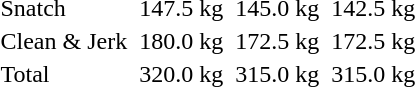<table>
<tr>
<td>Snatch</td>
<td></td>
<td>147.5 kg</td>
<td></td>
<td>145.0 kg</td>
<td></td>
<td>142.5 kg</td>
</tr>
<tr>
<td>Clean & Jerk</td>
<td></td>
<td>180.0 kg</td>
<td></td>
<td>172.5 kg</td>
<td></td>
<td>172.5 kg</td>
</tr>
<tr>
<td>Total</td>
<td></td>
<td>320.0 kg</td>
<td></td>
<td>315.0 kg</td>
<td></td>
<td>315.0 kg</td>
</tr>
</table>
